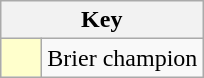<table class="wikitable" style="text-align: center;">
<tr>
<th colspan=2>Key</th>
</tr>
<tr>
<td style="background:#ffffcc; width:20px;"></td>
<td align=left>Brier champion</td>
</tr>
</table>
